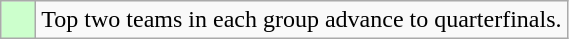<table class="wikitable">
<tr>
<td style="background:#cfc;">    </td>
<td>Top two teams in each group advance to quarterfinals.</td>
</tr>
</table>
